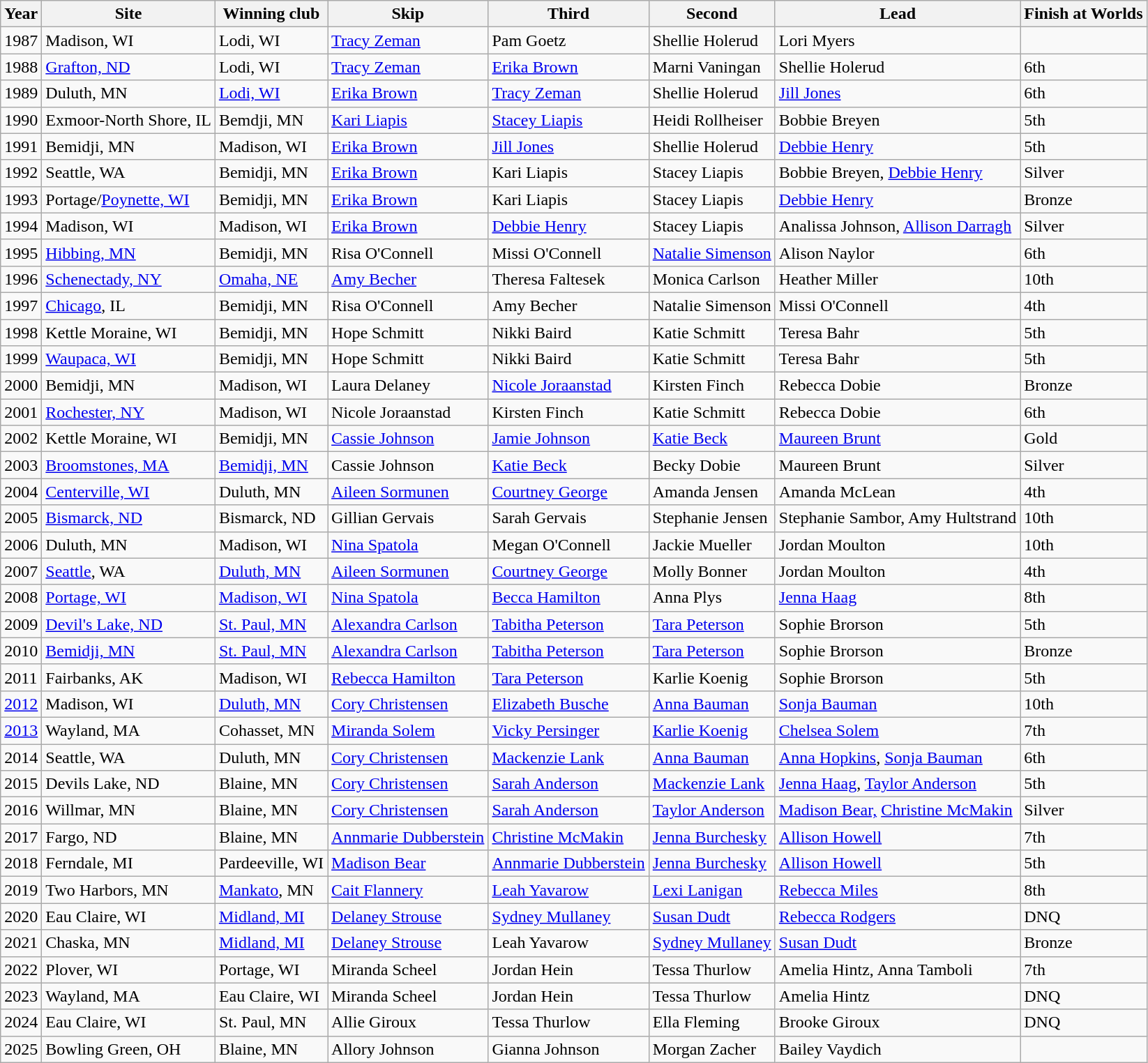<table class="wikitable">
<tr>
<th>Year</th>
<th>Site</th>
<th>Winning club</th>
<th>Skip</th>
<th>Third</th>
<th>Second</th>
<th>Lead</th>
<th>Finish at Worlds</th>
</tr>
<tr>
<td>1987</td>
<td>Madison, WI</td>
<td> Lodi, WI</td>
<td><a href='#'>Tracy Zeman</a></td>
<td>Pam Goetz</td>
<td>Shellie Holerud</td>
<td>Lori Myers</td>
<td></td>
</tr>
<tr>
<td>1988</td>
<td><a href='#'>Grafton, ND</a></td>
<td>  Lodi, WI</td>
<td><a href='#'>Tracy Zeman</a></td>
<td><a href='#'>Erika Brown</a></td>
<td>Marni Vaningan</td>
<td>Shellie Holerud</td>
<td>6th</td>
</tr>
<tr>
<td>1989</td>
<td>Duluth, MN</td>
<td> <a href='#'>Lodi, WI</a></td>
<td><a href='#'>Erika Brown</a></td>
<td><a href='#'>Tracy Zeman</a></td>
<td>Shellie Holerud</td>
<td><a href='#'>Jill Jones</a></td>
<td>6th</td>
</tr>
<tr>
<td>1990</td>
<td>Exmoor-North Shore, IL</td>
<td> Bemdji, MN</td>
<td><a href='#'>Kari Liapis</a></td>
<td><a href='#'>Stacey Liapis</a></td>
<td>Heidi Rollheiser</td>
<td>Bobbie Breyen</td>
<td>5th</td>
</tr>
<tr>
<td>1991</td>
<td>Bemidji, MN</td>
<td> Madison, WI</td>
<td><a href='#'>Erika Brown</a></td>
<td><a href='#'>Jill Jones</a></td>
<td>Shellie Holerud</td>
<td><a href='#'>Debbie Henry</a></td>
<td>5th</td>
</tr>
<tr>
<td>1992</td>
<td>Seattle, WA</td>
<td> Bemidji, MN</td>
<td><a href='#'>Erika Brown</a></td>
<td>Kari Liapis</td>
<td>Stacey Liapis</td>
<td>Bobbie Breyen, <a href='#'>Debbie Henry</a></td>
<td>Silver</td>
</tr>
<tr>
<td>1993</td>
<td>Portage/<a href='#'>Poynette, WI</a></td>
<td> Bemidji, MN</td>
<td><a href='#'>Erika Brown</a></td>
<td>Kari Liapis</td>
<td>Stacey Liapis</td>
<td><a href='#'>Debbie Henry</a></td>
<td>Bronze</td>
</tr>
<tr>
<td>1994</td>
<td>Madison, WI</td>
<td> Madison, WI</td>
<td><a href='#'>Erika Brown</a></td>
<td><a href='#'>Debbie Henry</a></td>
<td>Stacey Liapis</td>
<td>Analissa Johnson, <a href='#'>Allison Darragh</a></td>
<td>Silver</td>
</tr>
<tr>
<td>1995</td>
<td><a href='#'>Hibbing, MN</a></td>
<td> Bemidji, MN</td>
<td>Risa O'Connell</td>
<td>Missi O'Connell</td>
<td><a href='#'>Natalie Simenson</a></td>
<td>Alison Naylor</td>
<td>6th</td>
</tr>
<tr>
<td>1996</td>
<td><a href='#'>Schenectady, NY</a></td>
<td> <a href='#'>Omaha, NE</a></td>
<td><a href='#'>Amy Becher</a></td>
<td>Theresa Faltesek</td>
<td>Monica Carlson</td>
<td>Heather Miller</td>
<td>10th</td>
</tr>
<tr>
<td>1997</td>
<td><a href='#'>Chicago</a>, IL</td>
<td> Bemidji, MN</td>
<td>Risa O'Connell</td>
<td>Amy Becher</td>
<td>Natalie Simenson</td>
<td>Missi O'Connell</td>
<td>4th</td>
</tr>
<tr>
<td>1998</td>
<td>Kettle Moraine, WI</td>
<td> Bemidji, MN</td>
<td>Hope Schmitt</td>
<td>Nikki Baird</td>
<td>Katie Schmitt</td>
<td>Teresa Bahr</td>
<td>5th</td>
</tr>
<tr>
<td>1999</td>
<td><a href='#'>Waupaca, WI</a></td>
<td> Bemidji, MN</td>
<td>Hope Schmitt</td>
<td>Nikki Baird</td>
<td>Katie Schmitt</td>
<td>Teresa Bahr</td>
<td>5th</td>
</tr>
<tr>
<td>2000</td>
<td>Bemidji, MN</td>
<td> Madison, WI</td>
<td>Laura Delaney</td>
<td><a href='#'>Nicole Joraanstad</a></td>
<td>Kirsten Finch</td>
<td>Rebecca Dobie</td>
<td>Bronze</td>
</tr>
<tr>
<td>2001</td>
<td><a href='#'>Rochester, NY</a></td>
<td> Madison, WI</td>
<td>Nicole Joraanstad</td>
<td>Kirsten Finch</td>
<td>Katie Schmitt</td>
<td>Rebecca Dobie</td>
<td>6th</td>
</tr>
<tr>
<td>2002</td>
<td>Kettle Moraine, WI</td>
<td> Bemidji, MN</td>
<td><a href='#'>Cassie Johnson</a></td>
<td><a href='#'>Jamie Johnson</a></td>
<td><a href='#'>Katie Beck</a></td>
<td><a href='#'>Maureen Brunt</a></td>
<td>Gold</td>
</tr>
<tr>
<td>2003</td>
<td><a href='#'>Broomstones, MA</a></td>
<td> <a href='#'>Bemidji, MN</a></td>
<td>Cassie Johnson</td>
<td><a href='#'>Katie Beck</a></td>
<td>Becky Dobie</td>
<td>Maureen Brunt</td>
<td>Silver</td>
</tr>
<tr>
<td>2004</td>
<td><a href='#'>Centerville, WI</a></td>
<td> Duluth, MN</td>
<td><a href='#'>Aileen Sormunen</a></td>
<td><a href='#'>Courtney George</a></td>
<td>Amanda Jensen</td>
<td>Amanda McLean</td>
<td>4th</td>
</tr>
<tr>
<td>2005</td>
<td><a href='#'>Bismarck, ND</a></td>
<td> Bismarck, ND</td>
<td>Gillian Gervais</td>
<td>Sarah Gervais</td>
<td>Stephanie Jensen</td>
<td>Stephanie Sambor, Amy Hultstrand</td>
<td>10th</td>
</tr>
<tr>
<td>2006</td>
<td>Duluth, MN</td>
<td> Madison, WI</td>
<td><a href='#'>Nina Spatola</a></td>
<td>Megan O'Connell</td>
<td>Jackie Mueller</td>
<td>Jordan Moulton</td>
<td>10th</td>
</tr>
<tr>
<td>2007</td>
<td><a href='#'>Seattle</a>, WA</td>
<td> <a href='#'>Duluth, MN</a></td>
<td><a href='#'>Aileen Sormunen</a></td>
<td><a href='#'>Courtney George</a></td>
<td>Molly Bonner</td>
<td>Jordan Moulton</td>
<td>4th</td>
</tr>
<tr>
<td>2008</td>
<td><a href='#'>Portage, WI</a></td>
<td> <a href='#'>Madison, WI</a></td>
<td><a href='#'>Nina Spatola</a></td>
<td><a href='#'>Becca Hamilton</a></td>
<td>Anna Plys</td>
<td><a href='#'>Jenna Haag</a></td>
<td>8th</td>
</tr>
<tr>
<td>2009</td>
<td><a href='#'>Devil's Lake, ND</a></td>
<td> <a href='#'>St. Paul, MN</a></td>
<td><a href='#'>Alexandra Carlson</a></td>
<td><a href='#'>Tabitha Peterson</a></td>
<td><a href='#'>Tara Peterson</a></td>
<td>Sophie Brorson</td>
<td>5th</td>
</tr>
<tr>
<td>2010</td>
<td><a href='#'>Bemidji, MN</a></td>
<td> <a href='#'>St. Paul, MN</a></td>
<td><a href='#'>Alexandra Carlson</a></td>
<td><a href='#'>Tabitha Peterson</a></td>
<td><a href='#'>Tara Peterson</a></td>
<td>Sophie Brorson</td>
<td>Bronze</td>
</tr>
<tr>
<td>2011</td>
<td>Fairbanks, AK</td>
<td> Madison, WI</td>
<td><a href='#'>Rebecca Hamilton</a></td>
<td><a href='#'>Tara Peterson</a></td>
<td>Karlie Koenig</td>
<td>Sophie Brorson</td>
<td>5th</td>
</tr>
<tr>
<td><a href='#'>2012</a></td>
<td>Madison, WI</td>
<td> <a href='#'>Duluth, MN</a></td>
<td><a href='#'>Cory Christensen</a></td>
<td><a href='#'>Elizabeth Busche</a></td>
<td><a href='#'>Anna Bauman</a></td>
<td><a href='#'>Sonja Bauman</a></td>
<td>10th</td>
</tr>
<tr>
<td><a href='#'>2013</a></td>
<td>Wayland, MA</td>
<td> Cohasset, MN</td>
<td><a href='#'>Miranda Solem</a></td>
<td><a href='#'>Vicky Persinger</a></td>
<td><a href='#'>Karlie Koenig</a></td>
<td><a href='#'>Chelsea Solem</a></td>
<td>7th</td>
</tr>
<tr>
<td>2014</td>
<td>Seattle, WA</td>
<td> Duluth, MN</td>
<td><a href='#'>Cory Christensen</a></td>
<td><a href='#'>Mackenzie Lank</a></td>
<td><a href='#'>Anna Bauman</a></td>
<td><a href='#'>Anna Hopkins</a>, <a href='#'>Sonja Bauman</a></td>
<td>6th</td>
</tr>
<tr>
<td>2015</td>
<td>Devils Lake, ND</td>
<td> Blaine, MN</td>
<td><a href='#'>Cory Christensen</a></td>
<td><a href='#'>Sarah Anderson</a></td>
<td><a href='#'>Mackenzie Lank</a></td>
<td><a href='#'>Jenna Haag</a>, <a href='#'>Taylor Anderson</a></td>
<td>5th</td>
</tr>
<tr>
<td>2016</td>
<td>Willmar, MN</td>
<td> Blaine, MN</td>
<td><a href='#'>Cory Christensen</a></td>
<td><a href='#'>Sarah Anderson</a></td>
<td><a href='#'>Taylor Anderson</a></td>
<td><a href='#'>Madison Bear,</a> <a href='#'>Christine McMakin</a></td>
<td>Silver</td>
</tr>
<tr>
<td>2017</td>
<td>Fargo, ND</td>
<td> Blaine, MN</td>
<td><a href='#'>Annmarie Dubberstein</a></td>
<td><a href='#'>Christine McMakin</a></td>
<td><a href='#'>Jenna Burchesky</a></td>
<td><a href='#'>Allison Howell</a></td>
<td>7th</td>
</tr>
<tr>
<td>2018</td>
<td>Ferndale, MI</td>
<td> Pardeeville, WI</td>
<td><a href='#'>Madison Bear</a></td>
<td><a href='#'>Annmarie Dubberstein</a></td>
<td><a href='#'>Jenna Burchesky</a></td>
<td><a href='#'>Allison Howell</a></td>
<td>5th</td>
</tr>
<tr>
<td>2019</td>
<td>Two Harbors, MN</td>
<td> <a href='#'>Mankato</a>, MN</td>
<td><a href='#'>Cait Flannery</a></td>
<td><a href='#'>Leah Yavarow</a></td>
<td><a href='#'>Lexi Lanigan</a></td>
<td><a href='#'>Rebecca Miles</a></td>
<td>8th</td>
</tr>
<tr>
<td>2020</td>
<td>Eau Claire, WI</td>
<td> <a href='#'>Midland, MI</a></td>
<td><a href='#'>Delaney Strouse</a></td>
<td><a href='#'>Sydney Mullaney</a></td>
<td><a href='#'>Susan Dudt</a></td>
<td><a href='#'>Rebecca Rodgers</a></td>
<td>DNQ</td>
</tr>
<tr>
<td>2021</td>
<td>Chaska, MN</td>
<td> <a href='#'>Midland, MI</a></td>
<td><a href='#'>Delaney Strouse</a></td>
<td>Leah Yavarow</td>
<td><a href='#'>Sydney Mullaney</a></td>
<td><a href='#'>Susan Dudt</a></td>
<td>Bronze</td>
</tr>
<tr>
<td>2022</td>
<td>Plover, WI</td>
<td> Portage, WI</td>
<td>Miranda Scheel</td>
<td>Jordan Hein</td>
<td>Tessa Thurlow</td>
<td>Amelia Hintz, Anna Tamboli</td>
<td>7th</td>
</tr>
<tr>
<td>2023</td>
<td>Wayland, MA</td>
<td> Eau Claire, WI</td>
<td>Miranda Scheel</td>
<td>Jordan Hein</td>
<td>Tessa Thurlow</td>
<td>Amelia Hintz</td>
<td>DNQ</td>
</tr>
<tr>
<td>2024</td>
<td>Eau Claire, WI</td>
<td> St. Paul, MN</td>
<td>Allie Giroux</td>
<td>Tessa Thurlow</td>
<td>Ella Fleming</td>
<td>Brooke Giroux</td>
<td>DNQ</td>
</tr>
<tr>
<td>2025</td>
<td>Bowling Green, OH</td>
<td> Blaine, MN</td>
<td>Allory Johnson</td>
<td>Gianna Johnson</td>
<td>Morgan Zacher</td>
<td>Bailey Vaydich</td>
<td></td>
</tr>
</table>
